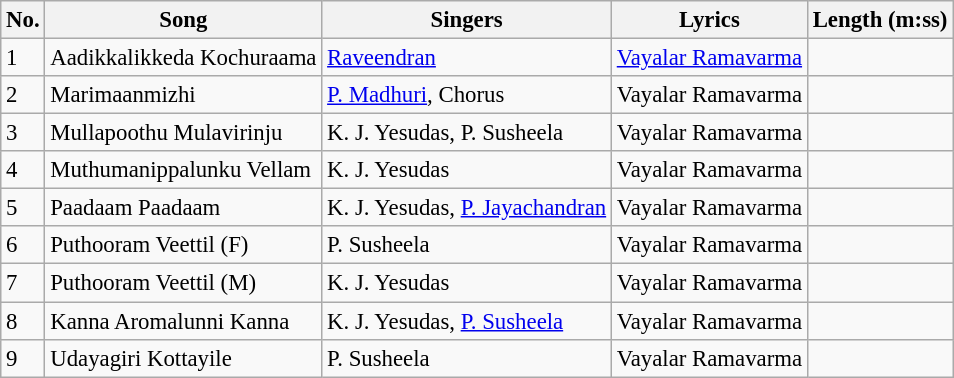<table class="wikitable" style="font-size:95%;">
<tr>
<th>No.</th>
<th>Song</th>
<th>Singers</th>
<th>Lyrics</th>
<th>Length (m:ss)</th>
</tr>
<tr>
<td>1</td>
<td>Aadikkalikkeda Kochuraama</td>
<td><a href='#'>Raveendran</a></td>
<td><a href='#'>Vayalar Ramavarma</a></td>
<td></td>
</tr>
<tr>
<td>2</td>
<td>Marimaanmizhi</td>
<td><a href='#'>P. Madhuri</a>, Chorus</td>
<td>Vayalar Ramavarma</td>
<td></td>
</tr>
<tr>
<td>3</td>
<td>Mullapoothu Mulavirinju</td>
<td>K. J. Yesudas, P. Susheela</td>
<td>Vayalar Ramavarma</td>
<td></td>
</tr>
<tr>
<td>4</td>
<td>Muthumanippalunku Vellam</td>
<td>K. J. Yesudas</td>
<td>Vayalar Ramavarma</td>
<td></td>
</tr>
<tr>
<td>5</td>
<td>Paadaam Paadaam</td>
<td>K. J. Yesudas, <a href='#'>P. Jayachandran</a></td>
<td>Vayalar Ramavarma</td>
<td></td>
</tr>
<tr>
<td>6</td>
<td>Puthooram Veettil (F)</td>
<td>P. Susheela</td>
<td>Vayalar Ramavarma</td>
<td></td>
</tr>
<tr>
<td>7</td>
<td>Puthooram Veettil (M)</td>
<td>K. J. Yesudas</td>
<td>Vayalar Ramavarma</td>
<td></td>
</tr>
<tr>
<td>8</td>
<td>Kanna Aromalunni Kanna</td>
<td>K. J. Yesudas, <a href='#'>P. Susheela</a></td>
<td>Vayalar Ramavarma</td>
<td></td>
</tr>
<tr>
<td>9</td>
<td>Udayagiri Kottayile</td>
<td>P. Susheela</td>
<td>Vayalar Ramavarma</td>
<td></td>
</tr>
</table>
